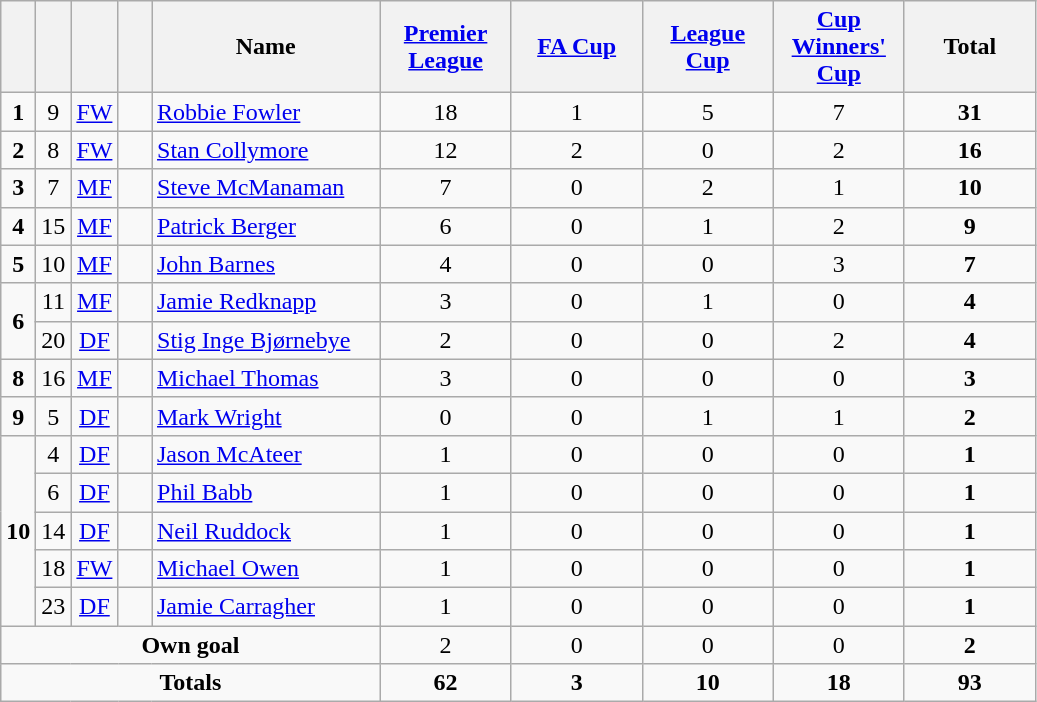<table class="wikitable" style="text-align:center">
<tr>
<th width=15></th>
<th width=15></th>
<th width=15></th>
<th width=15></th>
<th width=145>Name</th>
<th width=80><a href='#'>Premier League</a></th>
<th width=80><a href='#'>FA Cup</a></th>
<th width=80><a href='#'>League Cup</a></th>
<th width=80><a href='#'>Cup Winners' Cup</a></th>
<th width=80>Total</th>
</tr>
<tr>
<td><strong>1</strong></td>
<td>9</td>
<td><a href='#'>FW</a></td>
<td></td>
<td align=left><a href='#'>Robbie Fowler</a></td>
<td>18</td>
<td>1</td>
<td>5</td>
<td>7</td>
<td><strong>31</strong></td>
</tr>
<tr>
<td><strong>2</strong></td>
<td>8</td>
<td><a href='#'>FW</a></td>
<td></td>
<td align=left><a href='#'>Stan Collymore</a></td>
<td>12</td>
<td>2</td>
<td>0</td>
<td>2</td>
<td><strong>16</strong></td>
</tr>
<tr>
<td><strong>3</strong></td>
<td>7</td>
<td><a href='#'>MF</a></td>
<td></td>
<td align=left><a href='#'>Steve McManaman</a></td>
<td>7</td>
<td>0</td>
<td>2</td>
<td>1</td>
<td><strong>10</strong></td>
</tr>
<tr>
<td><strong>4</strong></td>
<td>15</td>
<td><a href='#'>MF</a></td>
<td></td>
<td align=left><a href='#'>Patrick Berger</a></td>
<td>6</td>
<td>0</td>
<td>1</td>
<td>2</td>
<td><strong>9</strong></td>
</tr>
<tr>
<td><strong>5</strong></td>
<td>10</td>
<td><a href='#'>MF</a></td>
<td></td>
<td align=left><a href='#'>John Barnes</a></td>
<td>4</td>
<td>0</td>
<td>0</td>
<td>3</td>
<td><strong>7</strong></td>
</tr>
<tr>
<td rowspan=2><strong>6</strong></td>
<td>11</td>
<td><a href='#'>MF</a></td>
<td></td>
<td align=left><a href='#'>Jamie Redknapp</a></td>
<td>3</td>
<td>0</td>
<td>1</td>
<td>0</td>
<td><strong>4</strong></td>
</tr>
<tr>
<td>20</td>
<td><a href='#'>DF</a></td>
<td></td>
<td align=left><a href='#'>Stig Inge Bjørnebye</a></td>
<td>2</td>
<td>0</td>
<td>0</td>
<td>2</td>
<td><strong>4</strong></td>
</tr>
<tr>
<td><strong>8</strong></td>
<td>16</td>
<td><a href='#'>MF</a></td>
<td></td>
<td align=left><a href='#'>Michael Thomas</a></td>
<td>3</td>
<td>0</td>
<td>0</td>
<td>0</td>
<td><strong>3</strong></td>
</tr>
<tr>
<td><strong>9</strong></td>
<td>5</td>
<td><a href='#'>DF</a></td>
<td></td>
<td align=left><a href='#'>Mark Wright</a></td>
<td>0</td>
<td>0</td>
<td>1</td>
<td>1</td>
<td><strong>2</strong></td>
</tr>
<tr>
<td rowspan=5><strong>10</strong></td>
<td>4</td>
<td><a href='#'>DF</a></td>
<td></td>
<td align=left><a href='#'>Jason McAteer</a></td>
<td>1</td>
<td>0</td>
<td>0</td>
<td>0</td>
<td><strong>1</strong></td>
</tr>
<tr>
<td>6</td>
<td><a href='#'>DF</a></td>
<td></td>
<td align=left><a href='#'>Phil Babb</a></td>
<td>1</td>
<td>0</td>
<td>0</td>
<td>0</td>
<td><strong>1</strong></td>
</tr>
<tr>
<td>14</td>
<td><a href='#'>DF</a></td>
<td></td>
<td align=left><a href='#'>Neil Ruddock</a></td>
<td>1</td>
<td>0</td>
<td>0</td>
<td>0</td>
<td><strong>1</strong></td>
</tr>
<tr>
<td>18</td>
<td><a href='#'>FW</a></td>
<td></td>
<td align=left><a href='#'>Michael Owen</a></td>
<td>1</td>
<td>0</td>
<td>0</td>
<td>0</td>
<td><strong>1</strong></td>
</tr>
<tr>
<td>23</td>
<td><a href='#'>DF</a></td>
<td></td>
<td align=left><a href='#'>Jamie Carragher</a></td>
<td>1</td>
<td>0</td>
<td>0</td>
<td>0</td>
<td><strong>1</strong></td>
</tr>
<tr>
<td colspan=5><strong>Own goal</strong></td>
<td>2</td>
<td>0</td>
<td>0</td>
<td>0</td>
<td><strong>2</strong></td>
</tr>
<tr>
<td colspan=5><strong>Totals</strong></td>
<td><strong>62</strong></td>
<td><strong>3</strong></td>
<td><strong>10</strong></td>
<td><strong>18</strong></td>
<td><strong>93</strong></td>
</tr>
</table>
